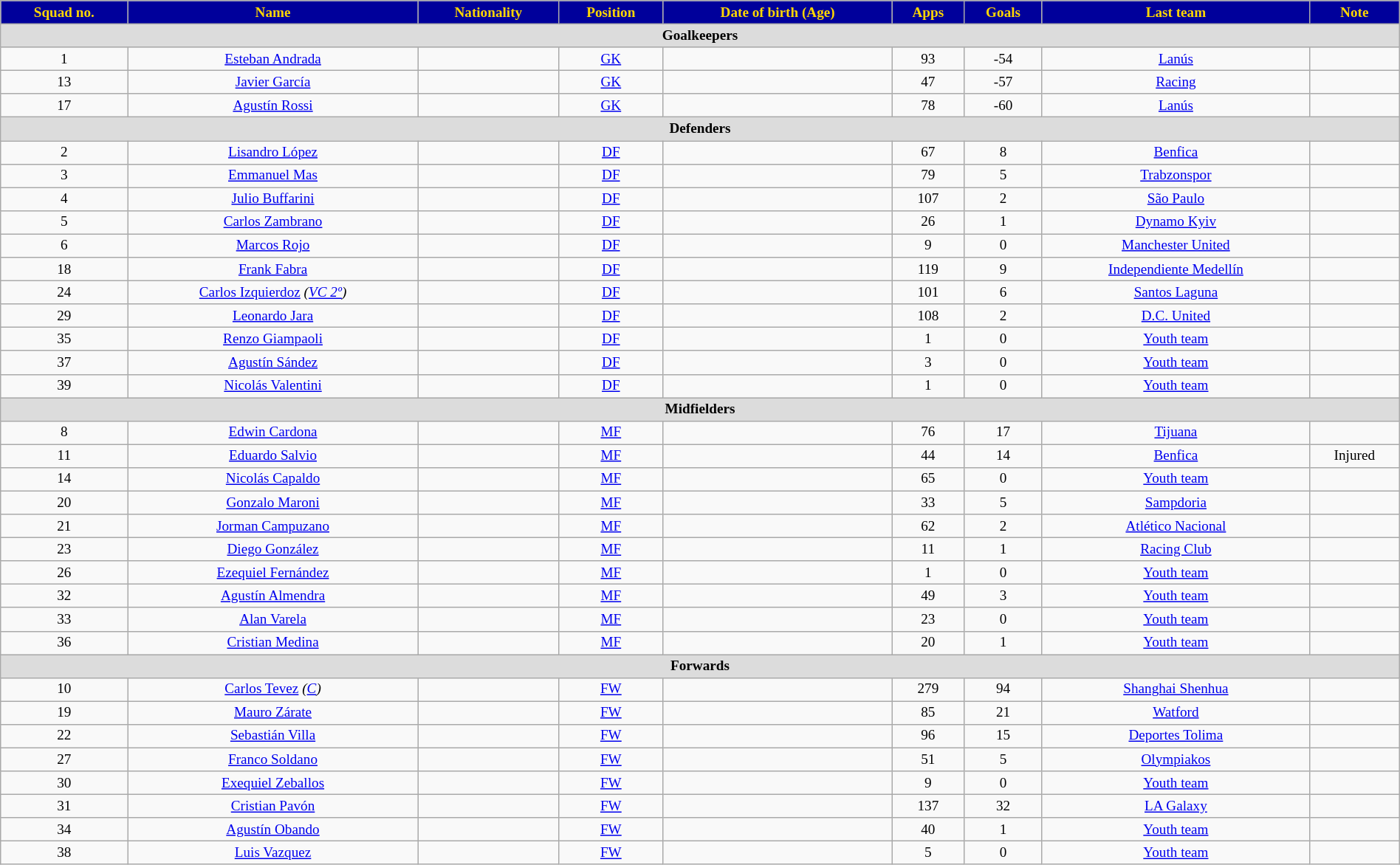<table class="wikitable" style="text-align:center; font-size:80%; width:100%;">
<tr>
<th style="background:#00009B; color:gold; text-align:center;">Squad no.</th>
<th style="background:#00009B; color:gold; text-align:center;">Name</th>
<th style="background:#00009B; color:gold; text-align:center;">Nationality</th>
<th style="background:#00009B; color:gold; text-align:center;">Position</th>
<th style="background:#00009B; color:gold; text-align:center;">Date of birth (Age)</th>
<th style="background:#00009B; color:gold; text-align:center;">Apps</th>
<th style="background:#00009B; color:gold; text-align:center;">Goals</th>
<th style="background:#00009B; color:gold; text-align:center;">Last team</th>
<th style="background:#00009B; color:gold; text-align:center;">Note</th>
</tr>
<tr>
<th colspan="9" style="background:#dcdcdc; text-align:center;">Goalkeepers</th>
</tr>
<tr>
<td>1</td>
<td><a href='#'>Esteban Andrada</a></td>
<td></td>
<td><a href='#'>GK</a></td>
<td></td>
<td>93</td>
<td>-54</td>
<td> <a href='#'>Lanús</a></td>
<td></td>
</tr>
<tr>
<td>13</td>
<td><a href='#'>Javier García</a></td>
<td></td>
<td><a href='#'>GK</a></td>
<td></td>
<td>47</td>
<td>-57</td>
<td> <a href='#'>Racing</a></td>
<td></td>
</tr>
<tr>
<td>17</td>
<td><a href='#'>Agustín Rossi</a></td>
<td></td>
<td><a href='#'>GK</a></td>
<td></td>
<td>78</td>
<td>-60</td>
<td> <a href='#'>Lanús</a></td>
<td></td>
</tr>
<tr>
<th colspan="9" style="background:#dcdcdc; text-align:center;">Defenders</th>
</tr>
<tr>
<td>2</td>
<td><a href='#'>Lisandro López</a></td>
<td></td>
<td><a href='#'>DF</a></td>
<td></td>
<td>67</td>
<td>8</td>
<td> <a href='#'>Benfica</a></td>
<td></td>
</tr>
<tr>
<td>3</td>
<td><a href='#'>Emmanuel Mas</a></td>
<td></td>
<td><a href='#'>DF</a></td>
<td></td>
<td>79</td>
<td>5</td>
<td> <a href='#'>Trabzonspor</a></td>
<td></td>
</tr>
<tr>
<td>4</td>
<td><a href='#'>Julio Buffarini</a></td>
<td></td>
<td><a href='#'>DF</a></td>
<td></td>
<td>107</td>
<td>2</td>
<td> <a href='#'>São Paulo</a></td>
<td></td>
</tr>
<tr>
<td>5</td>
<td><a href='#'>Carlos Zambrano</a></td>
<td></td>
<td><a href='#'>DF</a></td>
<td></td>
<td>26</td>
<td>1</td>
<td> <a href='#'>Dynamo Kyiv</a></td>
<td></td>
</tr>
<tr>
<td>6</td>
<td><a href='#'>Marcos Rojo</a></td>
<td></td>
<td><a href='#'>DF</a></td>
<td></td>
<td>9</td>
<td>0</td>
<td> <a href='#'>Manchester United</a></td>
<td></td>
</tr>
<tr>
<td>18</td>
<td><a href='#'>Frank Fabra</a></td>
<td></td>
<td><a href='#'>DF</a></td>
<td></td>
<td>119</td>
<td>9</td>
<td> <a href='#'>Independiente Medellín</a></td>
<td></td>
</tr>
<tr>
<td>24</td>
<td><a href='#'>Carlos Izquierdoz</a> <em>(<a href='#'>VC 2º</a>)</em></td>
<td></td>
<td><a href='#'>DF</a></td>
<td></td>
<td>101</td>
<td>6</td>
<td> <a href='#'>Santos Laguna</a></td>
<td></td>
</tr>
<tr>
<td>29</td>
<td><a href='#'>Leonardo Jara</a></td>
<td></td>
<td><a href='#'>DF</a></td>
<td></td>
<td>108</td>
<td>2</td>
<td> <a href='#'>D.C. United</a></td>
<td></td>
</tr>
<tr>
<td>35</td>
<td><a href='#'>Renzo Giampaoli</a></td>
<td></td>
<td><a href='#'>DF</a></td>
<td></td>
<td>1</td>
<td>0</td>
<td> <a href='#'>Youth team</a></td>
<td></td>
</tr>
<tr>
<td>37</td>
<td><a href='#'>Agustín Sández</a></td>
<td></td>
<td><a href='#'>DF</a></td>
<td></td>
<td>3</td>
<td>0</td>
<td> <a href='#'>Youth team</a></td>
<td></td>
</tr>
<tr>
<td>39</td>
<td><a href='#'>Nicolás Valentini</a></td>
<td></td>
<td><a href='#'>DF</a></td>
<td></td>
<td>1</td>
<td>0</td>
<td> <a href='#'>Youth team</a></td>
<td></td>
</tr>
<tr>
<th colspan="9" style="background:#dcdcdc; text-align:center;">Midfielders</th>
</tr>
<tr>
<td>8</td>
<td><a href='#'>Edwin Cardona</a></td>
<td></td>
<td><a href='#'>MF</a></td>
<td></td>
<td>76</td>
<td>17</td>
<td> <a href='#'>Tijuana</a></td>
<td></td>
</tr>
<tr>
<td>11</td>
<td><a href='#'>Eduardo Salvio</a></td>
<td></td>
<td><a href='#'>MF</a></td>
<td></td>
<td>44</td>
<td>14</td>
<td> <a href='#'>Benfica</a></td>
<td>Injured</td>
</tr>
<tr>
<td>14</td>
<td><a href='#'>Nicolás Capaldo</a></td>
<td></td>
<td><a href='#'>MF</a></td>
<td></td>
<td>65</td>
<td>0</td>
<td> <a href='#'>Youth team</a></td>
<td></td>
</tr>
<tr>
<td>20</td>
<td><a href='#'>Gonzalo Maroni</a></td>
<td></td>
<td><a href='#'>MF</a></td>
<td></td>
<td>33</td>
<td>5</td>
<td> <a href='#'>Sampdoria</a></td>
<td></td>
</tr>
<tr>
<td>21</td>
<td><a href='#'>Jorman Campuzano</a></td>
<td></td>
<td><a href='#'>MF</a></td>
<td></td>
<td>62</td>
<td>2</td>
<td> <a href='#'>Atlético Nacional</a></td>
<td></td>
</tr>
<tr>
<td>23</td>
<td><a href='#'>Diego González</a></td>
<td></td>
<td><a href='#'>MF</a></td>
<td></td>
<td>11</td>
<td>1</td>
<td> <a href='#'>Racing Club</a></td>
<td></td>
</tr>
<tr>
<td>26</td>
<td><a href='#'>Ezequiel Fernández</a></td>
<td></td>
<td><a href='#'>MF</a></td>
<td></td>
<td>1</td>
<td>0</td>
<td> <a href='#'>Youth team</a></td>
<td></td>
</tr>
<tr>
<td>32</td>
<td><a href='#'>Agustín Almendra</a></td>
<td></td>
<td><a href='#'>MF</a></td>
<td></td>
<td>49</td>
<td>3</td>
<td> <a href='#'>Youth team</a></td>
<td></td>
</tr>
<tr>
<td>33</td>
<td><a href='#'>Alan Varela</a></td>
<td></td>
<td><a href='#'>MF</a></td>
<td></td>
<td>23</td>
<td>0</td>
<td> <a href='#'>Youth team</a></td>
<td></td>
</tr>
<tr>
<td>36</td>
<td><a href='#'>Cristian Medina</a></td>
<td></td>
<td><a href='#'>MF</a></td>
<td></td>
<td>20</td>
<td>1</td>
<td> <a href='#'>Youth team</a></td>
<td></td>
</tr>
<tr>
<th colspan="9" style="background:#dcdcdc; text-align:center;">Forwards</th>
</tr>
<tr>
<td>10</td>
<td><a href='#'>Carlos Tevez</a> <em>(<a href='#'>C</a>)</em></td>
<td></td>
<td><a href='#'>FW</a></td>
<td></td>
<td>279</td>
<td>94</td>
<td> <a href='#'>Shanghai Shenhua</a></td>
<td></td>
</tr>
<tr>
<td>19</td>
<td><a href='#'>Mauro Zárate</a></td>
<td></td>
<td><a href='#'>FW</a></td>
<td></td>
<td>85</td>
<td>21</td>
<td> <a href='#'>Watford</a></td>
<td></td>
</tr>
<tr>
<td>22</td>
<td><a href='#'>Sebastián Villa</a></td>
<td></td>
<td><a href='#'>FW</a></td>
<td></td>
<td>96</td>
<td>15</td>
<td> <a href='#'>Deportes Tolima</a></td>
<td></td>
</tr>
<tr>
<td>27</td>
<td><a href='#'>Franco Soldano</a></td>
<td></td>
<td><a href='#'>FW</a></td>
<td></td>
<td>51</td>
<td>5</td>
<td> <a href='#'>Olympiakos</a></td>
<td></td>
</tr>
<tr>
<td>30</td>
<td><a href='#'>Exequiel Zeballos</a></td>
<td></td>
<td><a href='#'>FW</a></td>
<td></td>
<td>9</td>
<td>0</td>
<td> <a href='#'>Youth team</a></td>
<td></td>
</tr>
<tr>
<td>31</td>
<td><a href='#'>Cristian Pavón</a></td>
<td></td>
<td><a href='#'>FW</a></td>
<td></td>
<td>137</td>
<td>32</td>
<td> <a href='#'>LA Galaxy</a></td>
<td></td>
</tr>
<tr>
<td>34</td>
<td><a href='#'>Agustín Obando</a></td>
<td></td>
<td><a href='#'>FW</a></td>
<td></td>
<td>40</td>
<td>1</td>
<td> <a href='#'>Youth team</a></td>
<td></td>
</tr>
<tr>
<td>38</td>
<td><a href='#'>Luis Vazquez</a></td>
<td></td>
<td><a href='#'>FW</a></td>
<td></td>
<td>5</td>
<td>0</td>
<td> <a href='#'>Youth team</a></td>
<td></td>
</tr>
</table>
